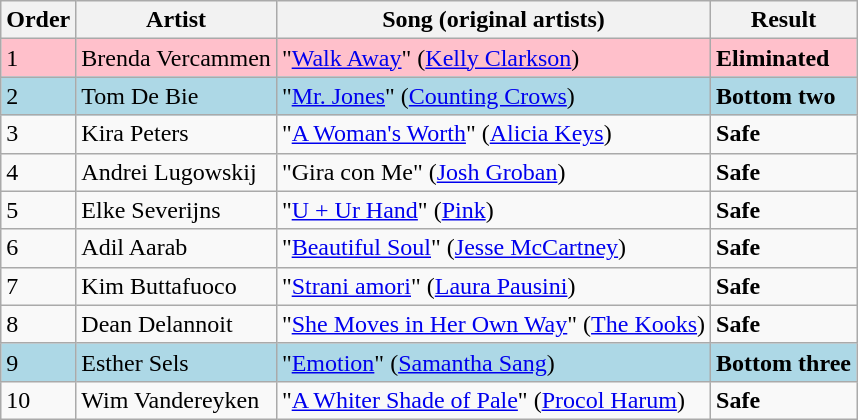<table class=wikitable>
<tr>
<th>Order</th>
<th>Artist</th>
<th>Song (original artists)</th>
<th>Result</th>
</tr>
<tr style="background:pink;">
<td>1</td>
<td>Brenda Vercammen</td>
<td>"<a href='#'>Walk Away</a>" (<a href='#'>Kelly Clarkson</a>)</td>
<td><strong>Eliminated</strong></td>
</tr>
<tr style="background:lightblue;">
<td>2</td>
<td>Tom De Bie</td>
<td>"<a href='#'>Mr. Jones</a>" (<a href='#'>Counting Crows</a>)</td>
<td><strong>Bottom two</strong></td>
</tr>
<tr>
<td>3</td>
<td>Kira Peters</td>
<td>"<a href='#'>A Woman's Worth</a>" (<a href='#'>Alicia Keys</a>)</td>
<td><strong>Safe</strong></td>
</tr>
<tr>
<td>4</td>
<td>Andrei Lugowskij</td>
<td>"Gira con Me" (<a href='#'>Josh Groban</a>)</td>
<td><strong>Safe</strong></td>
</tr>
<tr>
<td>5</td>
<td>Elke Severijns</td>
<td>"<a href='#'>U + Ur Hand</a>" (<a href='#'>Pink</a>)</td>
<td><strong>Safe</strong></td>
</tr>
<tr>
<td>6</td>
<td>Adil Aarab</td>
<td>"<a href='#'>Beautiful Soul</a>" (<a href='#'>Jesse McCartney</a>)</td>
<td><strong>Safe</strong></td>
</tr>
<tr>
<td>7</td>
<td>Kim Buttafuoco</td>
<td>"<a href='#'>Strani amori</a>" (<a href='#'>Laura Pausini</a>)</td>
<td><strong>Safe</strong></td>
</tr>
<tr>
<td>8</td>
<td>Dean Delannoit</td>
<td>"<a href='#'>She Moves in Her Own Way</a>" (<a href='#'>The Kooks</a>)</td>
<td><strong>Safe</strong></td>
</tr>
<tr style="background:lightblue;">
<td>9</td>
<td>Esther Sels</td>
<td>"<a href='#'>Emotion</a>" (<a href='#'>Samantha Sang</a>)</td>
<td><strong>Bottom three</strong></td>
</tr>
<tr>
<td>10</td>
<td>Wim Vandereyken</td>
<td>"<a href='#'>A Whiter Shade of Pale</a>" (<a href='#'>Procol Harum</a>)</td>
<td><strong>Safe</strong></td>
</tr>
</table>
